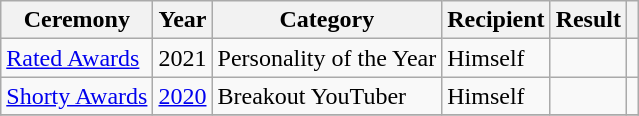<table class="wikitable plainrowheaders sortable">
<tr>
<th scope="col">Ceremony</th>
<th scope="col">Year</th>
<th scope="col">Category</th>
<th scope="col">Recipient</th>
<th scope="col">Result</th>
<th scope="col" class="unsortable"></th>
</tr>
<tr>
<td><a href='#'>Rated Awards</a></td>
<td>2021</td>
<td>Personality of the Year</td>
<td>Himself</td>
<td></td>
<td align="center"></td>
</tr>
<tr>
<td><a href='#'>Shorty Awards</a></td>
<td><a href='#'>2020</a></td>
<td>Breakout YouTuber</td>
<td>Himself</td>
<td></td>
<td align="center"></td>
</tr>
<tr>
</tr>
</table>
